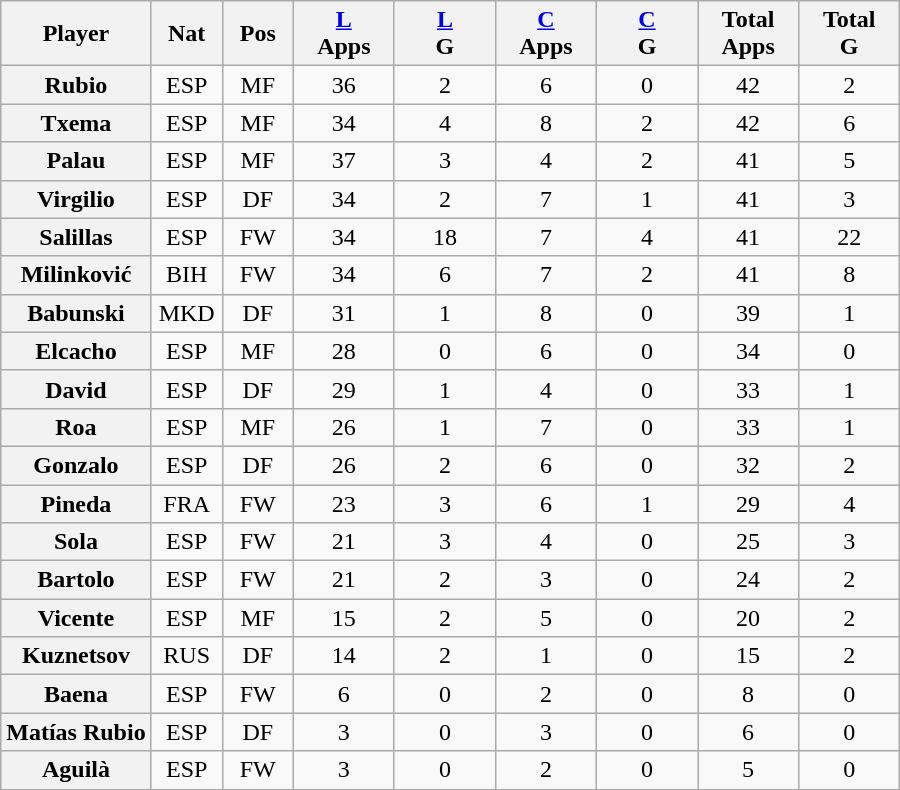<table class="wikitable sortable" style="text-align:center">
<tr>
<th>Player</th>
<th width="40">Nat</th>
<th width="40">Pos</th>
<th width="60"><a href='#'>L</a><br>Apps</th>
<th width="60"><a href='#'>L</a><br> G</th>
<th width="60"><a href='#'>C</a><br>Apps</th>
<th width="60"><a href='#'>C</a><br> G</th>
<th width="60">Total<br>Apps</th>
<th width="60">Total<br> G</th>
</tr>
<tr>
<th>Rubio</th>
<td>ESP</td>
<td>MF</td>
<td>36</td>
<td>2</td>
<td>6</td>
<td>0</td>
<td>42</td>
<td>2</td>
</tr>
<tr>
<th>Txema</th>
<td>ESP</td>
<td>MF</td>
<td>34</td>
<td>4</td>
<td>8</td>
<td>2</td>
<td>42</td>
<td>6</td>
</tr>
<tr>
<th>Palau</th>
<td>ESP</td>
<td>MF</td>
<td>37</td>
<td>3</td>
<td>4</td>
<td>2</td>
<td>41</td>
<td>5</td>
</tr>
<tr>
<th>Virgilio</th>
<td>ESP</td>
<td>DF</td>
<td>34</td>
<td>2</td>
<td>7</td>
<td>1</td>
<td>41</td>
<td>3</td>
</tr>
<tr>
<th>Salillas</th>
<td>ESP</td>
<td>FW</td>
<td>34</td>
<td>18</td>
<td>7</td>
<td>4</td>
<td>41</td>
<td>22</td>
</tr>
<tr>
<th>Milinković</th>
<td>BIH</td>
<td>FW</td>
<td>34</td>
<td>6</td>
<td>7</td>
<td>2</td>
<td>41</td>
<td>8</td>
</tr>
<tr>
<th>Babunski</th>
<td>MKD</td>
<td>DF</td>
<td>31</td>
<td>1</td>
<td>8</td>
<td>0</td>
<td>39</td>
<td>1</td>
</tr>
<tr>
<th>Elcacho</th>
<td>ESP</td>
<td>MF</td>
<td>28</td>
<td>0</td>
<td>6</td>
<td>0</td>
<td>34</td>
<td>0</td>
</tr>
<tr>
<th>David</th>
<td>ESP</td>
<td>DF</td>
<td>29</td>
<td>1</td>
<td>4</td>
<td>0</td>
<td>33</td>
<td>1</td>
</tr>
<tr>
<th>Roa</th>
<td>ESP</td>
<td>MF</td>
<td>26</td>
<td>1</td>
<td>7</td>
<td>0</td>
<td>33</td>
<td>1</td>
</tr>
<tr>
<th>Gonzalo</th>
<td>ESP</td>
<td>DF</td>
<td>26</td>
<td>2</td>
<td>6</td>
<td>0</td>
<td>32</td>
<td>2</td>
</tr>
<tr>
<th>Pineda</th>
<td>FRA</td>
<td>FW</td>
<td>23</td>
<td>3</td>
<td>6</td>
<td>1</td>
<td>29</td>
<td>4</td>
</tr>
<tr>
<th>Sola</th>
<td>ESP</td>
<td>FW</td>
<td>21</td>
<td>3</td>
<td>4</td>
<td>0</td>
<td>25</td>
<td>3</td>
</tr>
<tr>
<th>Bartolo</th>
<td>ESP</td>
<td>FW</td>
<td>21</td>
<td>2</td>
<td>3</td>
<td>0</td>
<td>24</td>
<td>2</td>
</tr>
<tr>
<th>Vicente</th>
<td>ESP</td>
<td>MF</td>
<td>15</td>
<td>2</td>
<td>5</td>
<td>0</td>
<td>20</td>
<td>2</td>
</tr>
<tr>
<th>Kuznetsov</th>
<td>RUS</td>
<td>DF</td>
<td>14</td>
<td>2</td>
<td>1</td>
<td>0</td>
<td>15</td>
<td>2</td>
</tr>
<tr>
<th>Baena</th>
<td>ESP</td>
<td>FW</td>
<td>6</td>
<td>0</td>
<td>2</td>
<td>0</td>
<td>8</td>
<td>0</td>
</tr>
<tr>
<th>Matías Rubio</th>
<td>ESP</td>
<td>DF</td>
<td>3</td>
<td>0</td>
<td>3</td>
<td>0</td>
<td>6</td>
<td>0</td>
</tr>
<tr>
<th>Aguilà</th>
<td>ESP</td>
<td>FW</td>
<td>3</td>
<td>0</td>
<td>2</td>
<td>0</td>
<td>5</td>
<td>0</td>
</tr>
</table>
